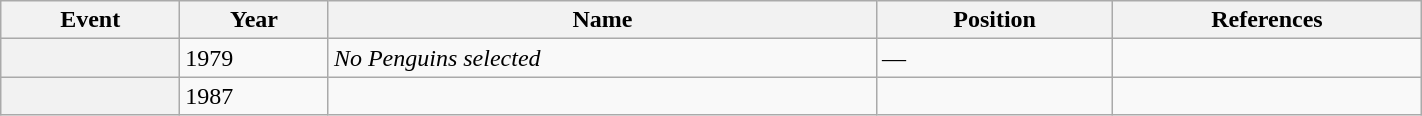<table class="wikitable sortable" width="75%">
<tr>
<th scope="col">Event</th>
<th scope="col">Year</th>
<th scope="col">Name</th>
<th scope="col">Position</th>
<th scope="col" class="unsortable">References</th>
</tr>
<tr>
<th scope="row"></th>
<td>1979</td>
<td><em>No Penguins selected</em></td>
<td>—</td>
<td></td>
</tr>
<tr>
<th scope="row"></th>
<td>1987</td>
<td></td>
<td></td>
<td></td>
</tr>
</table>
